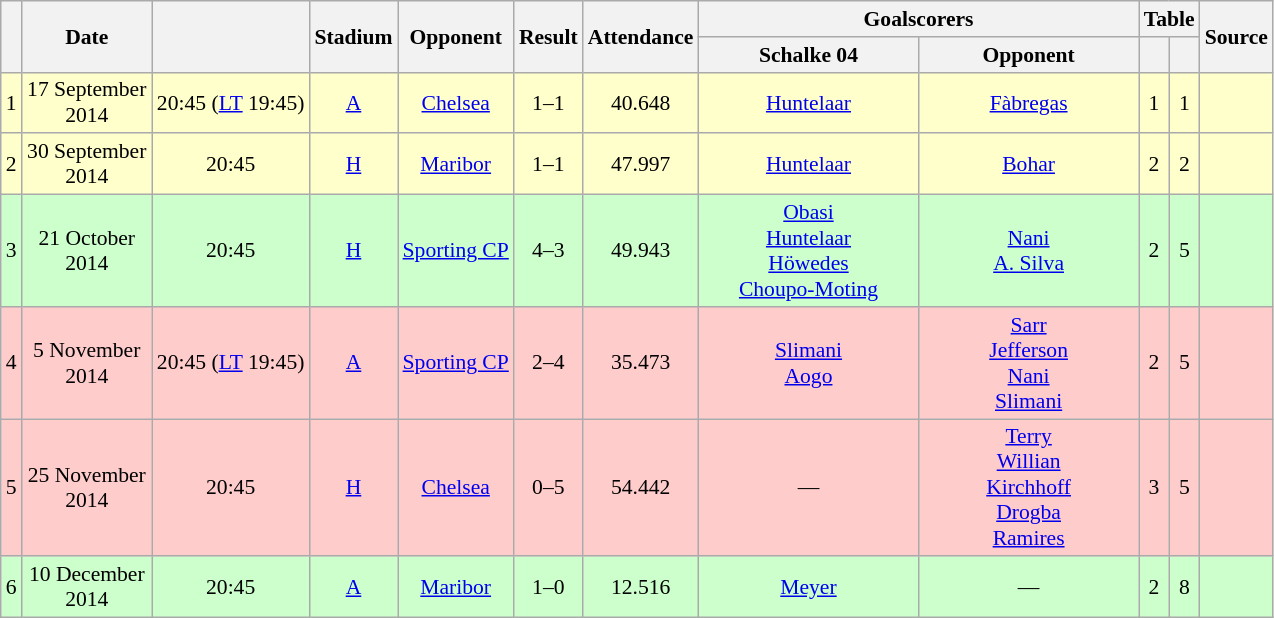<table class="wikitable" Style="text-align: center;font-size:90%">
<tr>
<th rowspan="2"></th>
<th rowspan="2" style="width:80px">Date</th>
<th rowspan="2"></th>
<th rowspan="2">Stadium</th>
<th rowspan="2">Opponent</th>
<th rowspan="2">Result</th>
<th rowspan="2">Attendance</th>
<th colspan="2">Goalscorers</th>
<th colspan="2">Table</th>
<th rowspan="2">Source</th>
</tr>
<tr>
<th style="width:140px">Schalke 04</th>
<th style="width:140px">Opponent</th>
<th></th>
<th></th>
</tr>
<tr style="background:#ffc">
<td>1</td>
<td>17 September 2014</td>
<td>20:45 (<a href='#'>LT</a> 19:45)</td>
<td><a href='#'>A</a></td>
<td><a href='#'>Chelsea</a></td>
<td>1–1</td>
<td>40.648</td>
<td><a href='#'>Huntelaar</a> </td>
<td><a href='#'>Fàbregas</a> </td>
<td>1</td>
<td>1</td>
<td></td>
</tr>
<tr style="background:#ffc">
<td>2</td>
<td>30 September 2014</td>
<td>20:45</td>
<td><a href='#'>H</a></td>
<td><a href='#'>Maribor</a></td>
<td>1–1</td>
<td>47.997</td>
<td><a href='#'>Huntelaar</a> </td>
<td><a href='#'>Bohar</a> </td>
<td>2</td>
<td>2</td>
<td></td>
</tr>
<tr style="background:#cfc">
<td>3</td>
<td>21 October 2014</td>
<td>20:45</td>
<td><a href='#'>H</a></td>
<td><a href='#'>Sporting CP</a></td>
<td>4–3</td>
<td>49.943</td>
<td><a href='#'>Obasi</a>  <br> <a href='#'>Huntelaar</a>  <br> <a href='#'>Höwedes</a>  <br> <a href='#'>Choupo-Moting</a> </td>
<td><a href='#'>Nani</a>  <br> <a href='#'>A. Silva</a> </td>
<td>2</td>
<td>5</td>
<td></td>
</tr>
<tr style="background:#fcc">
<td>4</td>
<td>5 November 2014</td>
<td>20:45 (<a href='#'>LT</a> 19:45)</td>
<td><a href='#'>A</a></td>
<td><a href='#'>Sporting CP</a></td>
<td>2–4</td>
<td>35.473</td>
<td><a href='#'>Slimani</a>  <br> <a href='#'>Aogo</a> </td>
<td><a href='#'>Sarr</a>  <br> <a href='#'>Jefferson</a>  <br> <a href='#'>Nani</a>  <br> <a href='#'>Slimani</a> </td>
<td>2</td>
<td>5</td>
<td></td>
</tr>
<tr style="background:#fcc">
<td>5</td>
<td>25 November 2014</td>
<td>20:45</td>
<td><a href='#'>H</a></td>
<td><a href='#'>Chelsea</a></td>
<td>0–5</td>
<td>54.442</td>
<td>—</td>
<td><a href='#'>Terry</a>  <br> <a href='#'>Willian</a>  <br> <a href='#'>Kirchhoff</a>  <br> <a href='#'>Drogba</a>  <br> <a href='#'>Ramires</a> </td>
<td>3</td>
<td>5</td>
<td></td>
</tr>
<tr style="background:#cfc">
<td>6</td>
<td>10 December 2014</td>
<td>20:45</td>
<td><a href='#'>A</a></td>
<td><a href='#'>Maribor</a></td>
<td>1–0</td>
<td>12.516</td>
<td><a href='#'>Meyer</a> </td>
<td>—</td>
<td>2</td>
<td>8</td>
<td></td>
</tr>
</table>
